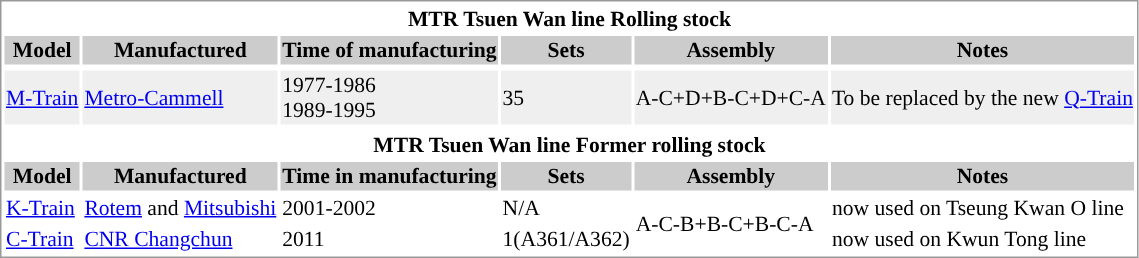<table border=0 style="border:1px solid #999;background-color:white;text-align:left;font-size:90%">
<tr align=center>
<th colspan="6">MTR Tsuen Wan line Rolling stock</th>
</tr>
<tr align=center bgcolor=#cccccc>
<th>Model</th>
<th>Manufactured</th>
<th>Time of manufacturing</th>
<th>Sets</th>
<th>Assembly</th>
<th>Notes</th>
</tr>
<tr>
</tr>
<tr bgcolor=#EFEFEF>
<td><a href='#'>M-Train</a></td>
<td><a href='#'>Metro-Cammell</a></td>
<td>1977-1986<br>1989-1995</td>
<td>35</td>
<td>A-C+D+B-C+D+C-A</td>
<td>To be replaced by the new <a href='#'>Q-Train</a></td>
</tr>
<tr>
</tr>
<tr align=center>
<th colspan="6">MTR Tsuen Wan line Former rolling stock</th>
</tr>
<tr align=center bgcolor=#cccccc>
<th>Model</th>
<th>Manufactured</th>
<th>Time in manufacturing</th>
<th>Sets</th>
<th>Assembly</th>
<th>Notes</th>
</tr>
<tr>
<td><a href='#'>K-Train</a></td>
<td><a href='#'>Rotem</a> and <a href='#'>Mitsubishi</a></td>
<td>2001-2002</td>
<td>N/A</td>
<td rowspan="2">A-C-B+B-C+B-C-A</td>
<td>now used on Tseung Kwan O line</td>
</tr>
<tr>
<td><a href='#'>C-Train</a></td>
<td><a href='#'>CNR Changchun</a></td>
<td>2011</td>
<td>1(A361/A362)</td>
<td>now used on Kwun Tong line</td>
</tr>
</table>
